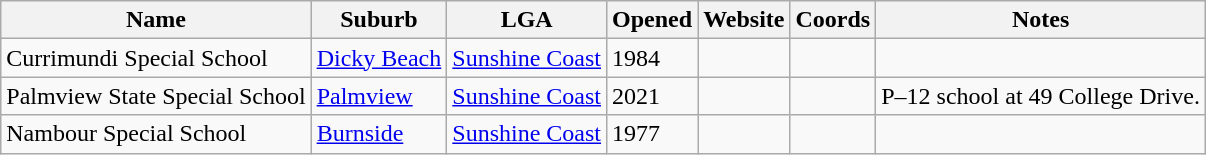<table class="wikitable sortable">
<tr>
<th>Name</th>
<th>Suburb</th>
<th>LGA</th>
<th>Opened</th>
<th>Website</th>
<th>Coords</th>
<th>Notes</th>
</tr>
<tr>
<td>Currimundi Special School</td>
<td><a href='#'>Dicky Beach</a></td>
<td><a href='#'>Sunshine Coast</a></td>
<td>1984</td>
<td></td>
<td></td>
<td></td>
</tr>
<tr>
<td>Palmview State Special School</td>
<td><a href='#'>Palmview</a></td>
<td><a href='#'>Sunshine Coast</a></td>
<td>2021</td>
<td></td>
<td></td>
<td>P–12 school at 49 College Drive.</td>
</tr>
<tr>
<td>Nambour Special School</td>
<td><a href='#'>Burnside</a></td>
<td><a href='#'>Sunshine Coast</a></td>
<td>1977</td>
<td></td>
<td></td>
<td></td>
</tr>
</table>
